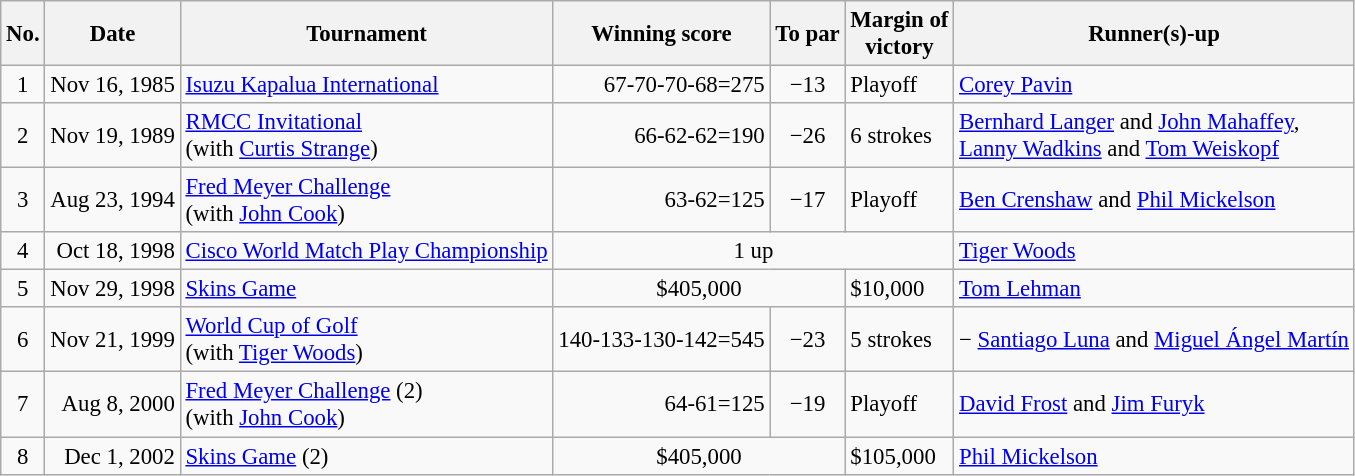<table class="wikitable" style="font-size:95%;">
<tr>
<th>No.</th>
<th>Date</th>
<th>Tournament</th>
<th>Winning score</th>
<th>To par</th>
<th>Margin of<br>victory</th>
<th>Runner(s)-up</th>
</tr>
<tr>
<td align=center>1</td>
<td align=right>Nov 16, 1985</td>
<td><a href='#'>Isuzu Kapalua International</a></td>
<td align=right>67-70-70-68=275</td>
<td align=center>−13</td>
<td>Playoff</td>
<td> <a href='#'>Corey Pavin</a></td>
</tr>
<tr>
<td align=center>2</td>
<td align=right>Nov 19, 1989</td>
<td><a href='#'>RMCC Invitational</a><br>(with  <a href='#'>Curtis Strange</a>)</td>
<td align=right>66-62-62=190</td>
<td align=center>−26</td>
<td>6 strokes</td>
<td> <a href='#'>Bernhard Langer</a> and  <a href='#'>John Mahaffey</a>,<br> <a href='#'>Lanny Wadkins</a> and  <a href='#'>Tom Weiskopf</a></td>
</tr>
<tr>
<td align=center>3</td>
<td align=right>Aug 23, 1994</td>
<td><a href='#'>Fred Meyer Challenge</a><br>(with  <a href='#'>John Cook</a>)</td>
<td align=right>63-62=125</td>
<td align=center>−17</td>
<td>Playoff</td>
<td> <a href='#'>Ben Crenshaw</a> and  <a href='#'>Phil Mickelson</a></td>
</tr>
<tr>
<td align=center>4</td>
<td align=right>Oct 18, 1998</td>
<td><a href='#'>Cisco World Match Play Championship</a></td>
<td colspan=3 align=center>1 up</td>
<td> <a href='#'>Tiger Woods</a></td>
</tr>
<tr>
<td align=center>5</td>
<td align=right>Nov 29, 1998</td>
<td><a href='#'>Skins Game</a></td>
<td colspan=2 align=center>$405,000</td>
<td>$10,000</td>
<td> <a href='#'>Tom Lehman</a></td>
</tr>
<tr>
<td align=center>6</td>
<td align=right>Nov 21, 1999</td>
<td><a href='#'>World Cup of Golf</a><br>(with  <a href='#'>Tiger Woods</a>)</td>
<td align=right>140-133-130-142=545</td>
<td align=center>−23</td>
<td>5 strokes</td>
<td> − <a href='#'>Santiago Luna</a> and <a href='#'>Miguel Ángel Martín</a></td>
</tr>
<tr>
<td align=center>7</td>
<td align=right>Aug 8, 2000</td>
<td><a href='#'>Fred Meyer Challenge</a> (2)<br>(with  <a href='#'>John Cook</a>)</td>
<td align=right>64-61=125</td>
<td align=center>−19</td>
<td>Playoff</td>
<td> <a href='#'>David Frost</a> and  <a href='#'>Jim Furyk</a></td>
</tr>
<tr>
<td align=center>8</td>
<td align=right>Dec 1, 2002</td>
<td><a href='#'>Skins Game</a> (2)</td>
<td colspan=2 align=center>$405,000</td>
<td>$105,000</td>
<td> <a href='#'>Phil Mickelson</a></td>
</tr>
</table>
